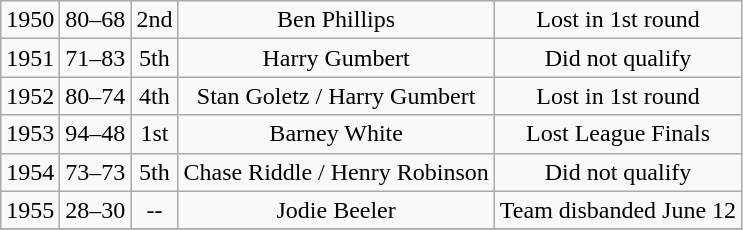<table class="wikitable" style="text-align:center">
<tr align=center>
<td>1950</td>
<td>80–68</td>
<td>2nd</td>
<td>Ben Phillips</td>
<td>Lost in 1st round</td>
</tr>
<tr align=center>
<td>1951</td>
<td>71–83</td>
<td>5th</td>
<td>Harry Gumbert</td>
<td>Did not qualify</td>
</tr>
<tr align=center>
<td>1952</td>
<td>80–74</td>
<td>4th</td>
<td>Stan Goletz / Harry Gumbert</td>
<td>Lost in 1st round</td>
</tr>
<tr align=center>
<td>1953</td>
<td>94–48</td>
<td>1st</td>
<td>Barney White</td>
<td>Lost League Finals</td>
</tr>
<tr align=center>
<td>1954</td>
<td>73–73</td>
<td>5th</td>
<td>Chase Riddle / Henry Robinson</td>
<td>Did not qualify</td>
</tr>
<tr align=center>
<td>1955</td>
<td>28–30</td>
<td>--</td>
<td>Jodie Beeler</td>
<td>Team disbanded June 12</td>
</tr>
<tr align=center>
</tr>
</table>
